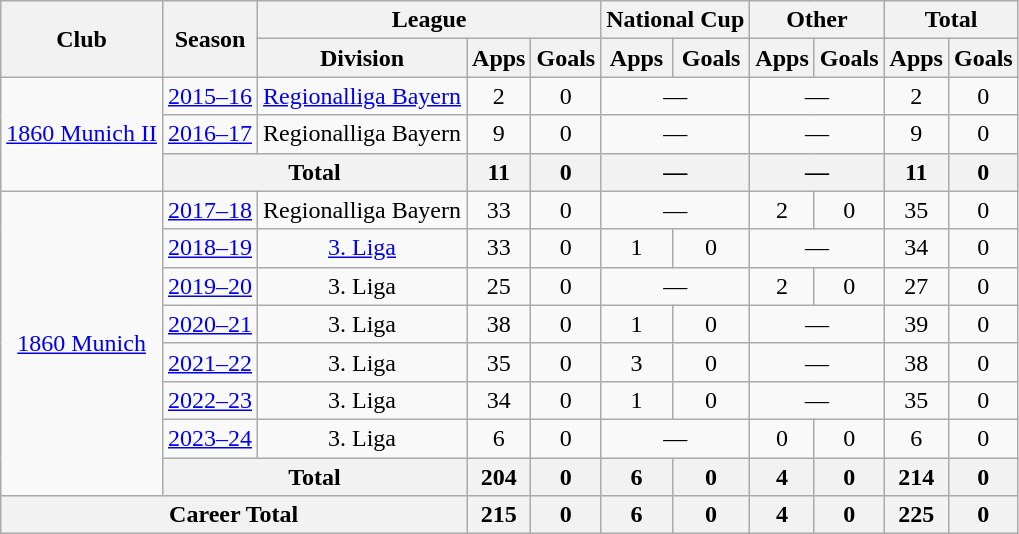<table class="wikitable" Style="text-align: center">
<tr>
<th rowspan="2">Club</th>
<th rowspan="2">Season</th>
<th colspan="3">League</th>
<th colspan="2">National Cup</th>
<th colspan="2">Other</th>
<th colspan="2">Total</th>
</tr>
<tr>
<th>Division</th>
<th>Apps</th>
<th>Goals</th>
<th>Apps</th>
<th>Goals</th>
<th>Apps</th>
<th>Goals</th>
<th>Apps</th>
<th>Goals</th>
</tr>
<tr>
<td rowspan="3"><a href='#'>1860 Munich II</a></td>
<td><a href='#'>2015–16</a></td>
<td><a href='#'>Regionalliga Bayern</a></td>
<td>2</td>
<td>0</td>
<td colspan="2">—</td>
<td colspan="2">—</td>
<td>2</td>
<td>0</td>
</tr>
<tr>
<td><a href='#'>2016–17</a></td>
<td>Regionalliga Bayern</td>
<td>9</td>
<td>0</td>
<td colspan="2">—</td>
<td colspan="2">—</td>
<td>9</td>
<td>0</td>
</tr>
<tr>
<th colspan="2">Total</th>
<th>11</th>
<th>0</th>
<th colspan="2">—</th>
<th colspan="2">—</th>
<th>11</th>
<th>0</th>
</tr>
<tr>
<td rowspan="8"><a href='#'>1860 Munich</a></td>
<td><a href='#'>2017–18</a></td>
<td>Regionalliga Bayern</td>
<td>33</td>
<td>0</td>
<td colspan="2">—</td>
<td>2</td>
<td>0</td>
<td>35</td>
<td>0</td>
</tr>
<tr>
<td><a href='#'>2018–19</a></td>
<td><a href='#'>3. Liga</a></td>
<td>33</td>
<td>0</td>
<td>1</td>
<td>0</td>
<td colspan="2">—</td>
<td>34</td>
<td>0</td>
</tr>
<tr>
<td><a href='#'>2019–20</a></td>
<td>3. Liga</td>
<td>25</td>
<td>0</td>
<td colspan="2">—</td>
<td>2</td>
<td>0</td>
<td>27</td>
<td>0</td>
</tr>
<tr>
<td><a href='#'>2020–21</a></td>
<td>3. Liga</td>
<td>38</td>
<td>0</td>
<td>1</td>
<td>0</td>
<td colspan="2">—</td>
<td>39</td>
<td>0</td>
</tr>
<tr>
<td><a href='#'>2021–22</a></td>
<td>3. Liga</td>
<td>35</td>
<td>0</td>
<td>3</td>
<td>0</td>
<td colspan="2">—</td>
<td>38</td>
<td>0</td>
</tr>
<tr>
<td><a href='#'>2022–23</a></td>
<td>3. Liga</td>
<td>34</td>
<td>0</td>
<td>1</td>
<td>0</td>
<td colspan="2">—</td>
<td>35</td>
<td>0</td>
</tr>
<tr>
<td><a href='#'>2023–24</a></td>
<td>3. Liga</td>
<td>6</td>
<td>0</td>
<td colspan="2">—</td>
<td>0</td>
<td>0</td>
<td>6</td>
<td>0</td>
</tr>
<tr>
<th colspan="2">Total</th>
<th>204</th>
<th>0</th>
<th>6</th>
<th>0</th>
<th>4</th>
<th>0</th>
<th>214</th>
<th>0</th>
</tr>
<tr>
<th colspan="3">Career Total</th>
<th>215</th>
<th>0</th>
<th>6</th>
<th>0</th>
<th>4</th>
<th>0</th>
<th>225</th>
<th>0</th>
</tr>
</table>
